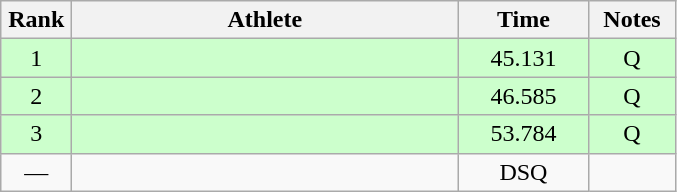<table class=wikitable style="text-align:center">
<tr>
<th width=40>Rank</th>
<th width=250>Athlete</th>
<th width=80>Time</th>
<th width=50>Notes</th>
</tr>
<tr bgcolor="ccffcc">
<td>1</td>
<td align=left></td>
<td>45.131</td>
<td>Q</td>
</tr>
<tr bgcolor="ccffcc">
<td>2</td>
<td align=left></td>
<td>46.585</td>
<td>Q</td>
</tr>
<tr bgcolor="ccffcc">
<td>3</td>
<td align=left></td>
<td>53.784</td>
<td>Q</td>
</tr>
<tr>
<td>—</td>
<td align=left></td>
<td>DSQ</td>
<td></td>
</tr>
</table>
